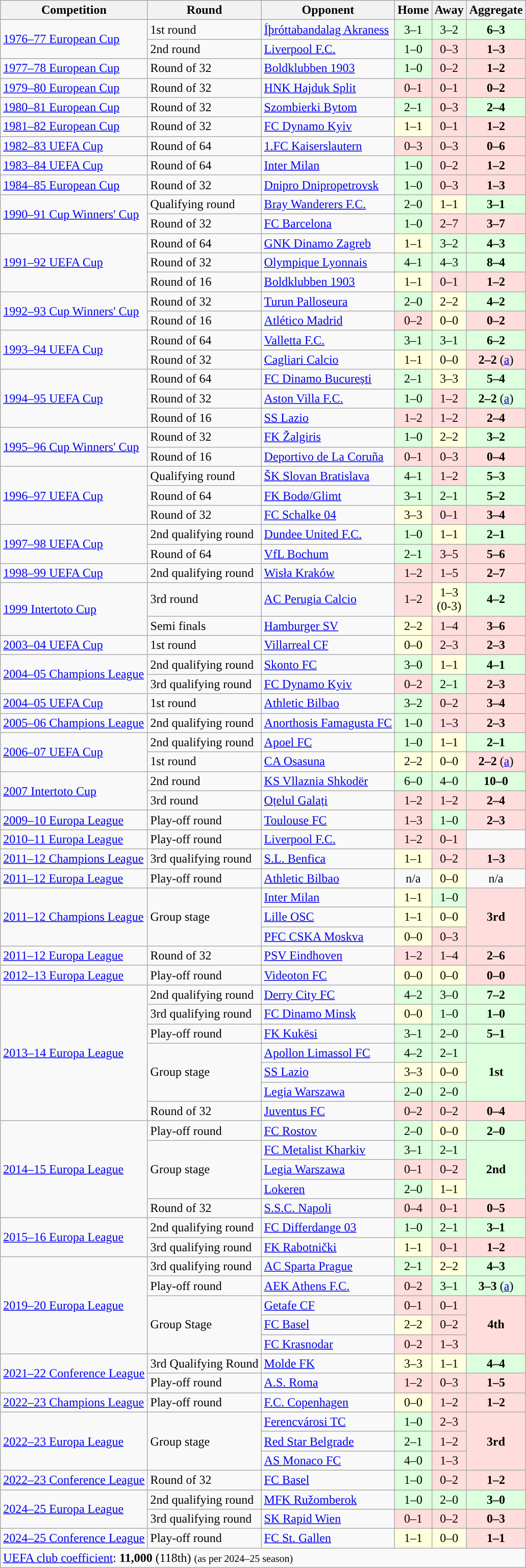<table class="wikitable">
<tr>
<th>Competition</th>
<th>Round</th>
<th>Opponent</th>
<th>Home</th>
<th>Away</th>
<th>Aggregate</th>
</tr>
<tr>
<td rowspan="2"><a href='#'>1976–77 European Cup</a></td>
<td>1st round</td>
<td> <a href='#'>Íþróttabandalag Akraness</a></td>
<td bgcolor="#ddffdd" style="text-align:center;">3–1</td>
<td bgcolor="#ddffdd" style="text-align:center;">3–2</td>
<td bgcolor="#ddffdd" style="text-align:center;"><strong>6–3</strong></td>
</tr>
<tr>
<td>2nd round</td>
<td> <a href='#'>Liverpool F.C.</a></td>
<td bgcolor="#ddffdd" style="text-align:center;">1–0</td>
<td bgcolor="#ffdddd" style="text-align:center;">0–3</td>
<td bgcolor="#ffdddd" style="text-align:center;"><strong>1–3</strong></td>
</tr>
<tr>
<td><a href='#'>1977–78 European Cup</a></td>
<td>Round of 32</td>
<td> <a href='#'>Boldklubben 1903</a></td>
<td bgcolor="#ddffdd" style="text-align:center;">1–0</td>
<td bgcolor="#ffdddd" style="text-align:center;">0–2</td>
<td bgcolor="#ffdddd" style="text-align:center;"><strong>1–2</strong></td>
</tr>
<tr>
<td><a href='#'>1979–80 European Cup</a></td>
<td>Round of 32</td>
<td> <a href='#'>HNK Hajduk Split</a></td>
<td bgcolor="#ffdddd" style="text-align:center;">0–1</td>
<td bgcolor="#ffdddd" style="text-align:center;">0–1</td>
<td bgcolor="#ffdddd" style="text-align:center;"><strong>0–2</strong></td>
</tr>
<tr>
<td><a href='#'>1980–81 European Cup</a></td>
<td>Round of 32</td>
<td> <a href='#'>Szombierki Bytom</a></td>
<td bgcolor="#ddffdd" style="text-align:center;">2–1</td>
<td bgcolor="#ffdddd" style="text-align:center;">0–3</td>
<td bgcolor="#ddffdd" style="text-align:center;"><strong>2–4</strong></td>
</tr>
<tr>
<td><a href='#'>1981–82 European Cup</a></td>
<td>Round of 32</td>
<td> <a href='#'>FC Dynamo Kyiv</a></td>
<td bgcolor="#ffffdd" style="text-align:center;">1–1</td>
<td bgcolor="#ffdddd" style="text-align:center;">0–1</td>
<td bgcolor="#ffdddd" style="text-align:center;"><strong>1–2</strong></td>
</tr>
<tr>
<td><a href='#'>1982–83 UEFA Cup</a></td>
<td>Round of 64</td>
<td> <a href='#'>1.FC Kaiserslautern</a></td>
<td bgcolor="#ffdddd" style="text-align:center;">0–3</td>
<td bgcolor="#ffdddd" style="text-align:center;">0–3</td>
<td bgcolor="#ffdddd" style="text-align:center;"><strong>0–6</strong></td>
</tr>
<tr>
<td><a href='#'>1983–84 UEFA Cup</a></td>
<td>Round of 64</td>
<td> <a href='#'>Inter Milan</a></td>
<td bgcolor="#ddffdd" style="text-align:center;">1–0</td>
<td bgcolor="#ffdddd" style="text-align:center;">0–2</td>
<td bgcolor="#ffdddd" style="text-align:center;"><strong>1–2</strong></td>
</tr>
<tr>
<td><a href='#'>1984–85 European Cup</a></td>
<td>Round of 32</td>
<td> <a href='#'>Dnipro Dnipropetrovsk</a></td>
<td bgcolor="#ddffdd" style="text-align:center;">1–0</td>
<td bgcolor="#ffdddd" style="text-align:center;">0–3</td>
<td bgcolor="#ffdddd" style="text-align:center;"><strong>1–3</strong></td>
</tr>
<tr>
<td rowspan="2"><a href='#'>1990–91 Cup Winners' Cup</a></td>
<td>Qualifying round</td>
<td> <a href='#'>Bray Wanderers F.C.</a></td>
<td bgcolor="#ddffdd" style="text-align:center;">2–0</td>
<td bgcolor="#ffffdd" style="text-align:center;">1–1</td>
<td bgcolor="#ddffdd" style="text-align:center;"><strong>3–1</strong></td>
</tr>
<tr>
<td>Round of 32</td>
<td> <a href='#'>FC Barcelona</a></td>
<td bgcolor="#ddffdd" style="text-align:center;">1–0</td>
<td bgcolor="#ffdddd" style="text-align:center;">2–7</td>
<td bgcolor="#ffdddd" style="text-align:center;"><strong>3–7</strong></td>
</tr>
<tr>
<td rowspan="3"><a href='#'>1991–92 UEFA Cup</a></td>
<td>Round of 64</td>
<td> <a href='#'>GNK Dinamo Zagreb</a></td>
<td bgcolor="#ffffdd" style="text-align:center;">1–1</td>
<td bgcolor="#ddffdd" style="text-align:center;">3–2</td>
<td bgcolor="#ddffdd" style="text-align:center;"><strong>4–3</strong></td>
</tr>
<tr>
<td>Round of 32</td>
<td> <a href='#'>Olympique Lyonnais</a></td>
<td bgcolor="#ddffdd" style="text-align:center;">4–1</td>
<td bgcolor="#ddffdd" style="text-align:center;">4–3</td>
<td bgcolor="#ddffdd" style="text-align:center;"><strong>8–4</strong></td>
</tr>
<tr>
<td>Round of 16</td>
<td> <a href='#'>Boldklubben 1903</a></td>
<td bgcolor="#ffffdd" style="text-align:center;">1–1</td>
<td bgcolor="#ffdddd" style="text-align:center;">0–1</td>
<td bgcolor="#ffdddd" style="text-align:center;"><strong>1–2</strong></td>
</tr>
<tr>
<td rowspan="2"><a href='#'>1992–93 Cup Winners' Cup</a></td>
<td>Round of 32</td>
<td> <a href='#'>Turun Palloseura</a></td>
<td bgcolor="#ddffdd" style="text-align:center;">2–0</td>
<td bgcolor="#ffffdd" style="text-align:center;">2–2</td>
<td bgcolor="#ddffdd" style="text-align:center;"><strong>4–2</strong></td>
</tr>
<tr>
<td>Round of 16</td>
<td> <a href='#'>Atlético Madrid</a></td>
<td bgcolor="#ffdddd" style="text-align:center;">0–2</td>
<td bgcolor="#ffffdd" style="text-align:center;">0–0</td>
<td bgcolor="#ffdddd" style="text-align:center;"><strong>0–2</strong></td>
</tr>
<tr>
<td rowspan="2"><a href='#'>1993–94 UEFA Cup</a></td>
<td>Round of 64</td>
<td> <a href='#'>Valletta F.C.</a></td>
<td bgcolor="#ddffdd" style="text-align:center;">3–1</td>
<td bgcolor="#ddffdd" style="text-align:center;">3–1</td>
<td bgcolor="#ddffdd" style="text-align:center;"><strong>6–2</strong></td>
</tr>
<tr>
<td>Round of 32</td>
<td> <a href='#'>Cagliari Calcio</a></td>
<td bgcolor="#ffffdd" style="text-align:center;">1–1</td>
<td bgcolor="#ffffdd" style="text-align:center;">0–0</td>
<td bgcolor="#ffdddd" style="text-align:center;"><strong>2–2</strong> (<a href='#'>a</a>)</td>
</tr>
<tr>
<td rowspan="3"><a href='#'>1994–95 UEFA Cup</a></td>
<td>Round of 64</td>
<td> <a href='#'>FC Dinamo București</a></td>
<td bgcolor="#ddffdd" style="text-align:center;">2–1</td>
<td bgcolor="#ffffdd" style="text-align:center;">3–3</td>
<td bgcolor="#ddffdd" style="text-align:center;"><strong>5–4</strong></td>
</tr>
<tr>
<td>Round of 32</td>
<td> <a href='#'>Aston Villa F.C.</a></td>
<td bgcolor="#ddffdd" style="text-align:center;">1–0</td>
<td bgcolor="#ffdddd" style="text-align:center;">1–2</td>
<td bgcolor="#ddffdd" style="text-align:center;"><strong>2–2</strong> (<a href='#'>a</a>)</td>
</tr>
<tr>
<td>Round of 16</td>
<td> <a href='#'>SS Lazio</a></td>
<td bgcolor="#ffdddd" style="text-align:center;">1–2</td>
<td bgcolor="#ffdddd" style="text-align:center;">1–2</td>
<td bgcolor="#ffdddd" style="text-align:center;"><strong>2–4</strong></td>
</tr>
<tr>
<td rowspan="2"><a href='#'>1995–96 Cup Winners' Cup</a></td>
<td>Round of 32</td>
<td> <a href='#'>FK Žalgiris</a></td>
<td bgcolor="#ddffdd" style="text-align:center;">1–0</td>
<td bgcolor="#ffffdd" style="text-align:center;">2–2</td>
<td bgcolor="#ddffdd" style="text-align:center;"><strong>3–2</strong></td>
</tr>
<tr>
<td>Round of 16</td>
<td> <a href='#'>Deportivo de La Coruña</a></td>
<td bgcolor="#ffdddd" style="text-align:center;">0–1</td>
<td bgcolor="#ffdddd" style="text-align:center;">0–3</td>
<td bgcolor="#ffdddd" style="text-align:center;"><strong>0–4</strong></td>
</tr>
<tr>
<td rowspan="3"><a href='#'>1996–97 UEFA Cup</a></td>
<td>Qualifying round</td>
<td> <a href='#'>ŠK Slovan Bratislava</a></td>
<td bgcolor="#ddffdd" style="text-align:center;">4–1</td>
<td bgcolor="#ffdddd" style="text-align:center;">1–2</td>
<td bgcolor="#ddffdd" style="text-align:center;"><strong>5–3</strong></td>
</tr>
<tr>
<td>Round of 64</td>
<td> <a href='#'>FK Bodø/Glimt</a></td>
<td bgcolor="#ddffdd" style="text-align:center;">3–1</td>
<td bgcolor="#ddffdd" style="text-align:center;">2–1</td>
<td bgcolor="#ddffdd" style="text-align:center;"><strong>5–2</strong></td>
</tr>
<tr>
<td>Round of 32</td>
<td> <a href='#'>FC Schalke 04</a></td>
<td bgcolor="#ffffdd" style="text-align:center;">3–3</td>
<td bgcolor="#ffdddd" style="text-align:center;">0–1</td>
<td bgcolor="#ffdddd" style="text-align:center;"><strong>3–4</strong></td>
</tr>
<tr>
<td rowspan="2"><a href='#'>1997–98 UEFA Cup</a></td>
<td>2nd qualifying round</td>
<td> <a href='#'>Dundee United F.C.</a></td>
<td bgcolor="#ddffdd" style="text-align:center;">1–0</td>
<td bgcolor="#ffffdd" style="text-align:center;">1–1</td>
<td bgcolor="#ddffdd" style="text-align:center;"><strong>2–1</strong></td>
</tr>
<tr>
<td>Round of 64</td>
<td> <a href='#'>VfL Bochum</a></td>
<td bgcolor="#ddffdd" style="text-align:center;">2–1</td>
<td bgcolor="#ffdddd" style="text-align:center;">3–5</td>
<td bgcolor="#ffdddd" style="text-align:center;"><strong>5–6</strong></td>
</tr>
<tr>
<td><a href='#'>1998–99 UEFA Cup</a></td>
<td>2nd qualifying round</td>
<td> <a href='#'>Wisła Kraków</a></td>
<td bgcolor="#ffdddd" style="text-align:center;">1–2</td>
<td bgcolor="#ffdddd" style="text-align:center;">1–5</td>
<td bgcolor="#ffdddd" style="text-align:center;"><strong>2–7</strong></td>
</tr>
<tr>
<td rowspan="2"><a href='#'>1999 Intertoto Cup</a></td>
<td>3rd round</td>
<td> <a href='#'>AC Perugia Calcio</a></td>
<td bgcolor="#ffdddd" style="text-align:center;">1–2</td>
<td bgcolor="#ffffdd" style="text-align:center;">1–3 <br>(0-3)</td>
<td bgcolor="#ddffdd" style="text-align:center;"><strong>4–2</strong></td>
</tr>
<tr>
<td>Semi finals</td>
<td> <a href='#'>Hamburger SV</a></td>
<td bgcolor="#ffffdd" style="text-align:center;">2–2</td>
<td bgcolor="#ffdddd" style="text-align:center;">1–4</td>
<td bgcolor="#ffdddd" style="text-align:center;"><strong>3–6</strong></td>
</tr>
<tr>
<td><a href='#'>2003–04 UEFA Cup</a></td>
<td>1st round</td>
<td> <a href='#'>Villarreal CF</a></td>
<td bgcolor="#ffffdd" style="text-align:center;">0–0</td>
<td bgcolor="#ffdddd" style="text-align:center;">2–3</td>
<td bgcolor="#ffdddd" style="text-align:center;"><strong>2–3</strong></td>
</tr>
<tr>
<td rowspan="2"><a href='#'>2004–05 Champions League</a></td>
<td>2nd qualifying round</td>
<td> <a href='#'>Skonto FC</a></td>
<td bgcolor="#ddffdd" style="text-align:center;">3–0</td>
<td bgcolor="#ffffdd" style="text-align:center;">1–1</td>
<td bgcolor="#ddffdd" style="text-align:center;"><strong>4–1</strong></td>
</tr>
<tr>
<td>3rd qualifying round</td>
<td> <a href='#'>FC Dynamo Kyiv</a></td>
<td bgcolor="#ffdddd" style="text-align:center;">0–2</td>
<td bgcolor="#ddffdd" style="text-align:center;">2–1</td>
<td bgcolor="#ffdddd" style="text-align:center;"><strong>2–3</strong></td>
</tr>
<tr>
<td><a href='#'>2004–05 UEFA Cup</a></td>
<td>1st round</td>
<td> <a href='#'>Athletic Bilbao</a></td>
<td bgcolor="#ddffdd" style="text-align:center;">3–2</td>
<td bgcolor="#ffdddd" style="text-align:center;">0–2</td>
<td bgcolor="#ffdddd" style="text-align:center;"><strong>3–4</strong></td>
</tr>
<tr>
<td><a href='#'>2005–06 Champions League</a></td>
<td>2nd qualifying round</td>
<td> <a href='#'>Anorthosis Famagusta FC</a></td>
<td bgcolor="#ddffdd" style="text-align:center;">1–0</td>
<td bgcolor="#ffdddd" style="text-align:center;">1–3</td>
<td bgcolor="#ffdddd" style="text-align:center;"><strong>2–3</strong></td>
</tr>
<tr>
<td rowspan=2><a href='#'>2006–07 UEFA Cup</a></td>
<td>2nd qualifying round</td>
<td> <a href='#'>Apoel FC</a></td>
<td bgcolor="#ddffdd" style="text-align:center;">1–0</td>
<td bgcolor="#ffffdd" style="text-align:center;">1–1</td>
<td bgcolor="#ddffdd" style="text-align:center;"><strong>2–1</strong></td>
</tr>
<tr>
<td>1st round</td>
<td> <a href='#'>CA Osasuna</a></td>
<td bgcolor="#ffffdd" style="text-align:center;">2–2</td>
<td bgcolor="#ffffdd" style="text-align:center;">0–0</td>
<td bgcolor="#ffdddd" style="text-align:center;"><strong>2–2</strong> (<a href='#'>a</a>)</td>
</tr>
<tr>
<td rowspan="2"><a href='#'>2007 Intertoto Cup</a></td>
<td>2nd round</td>
<td> <a href='#'>KS Vllaznia Shkodër</a></td>
<td bgcolor="#ddffdd" style="text-align:center;">6–0</td>
<td bgcolor="#ddffdd" style="text-align:center;">4–0</td>
<td bgcolor="#ddffdd" style="text-align:center;"><strong>10–0</strong></td>
</tr>
<tr>
<td>3rd round</td>
<td> <a href='#'>Oțelul Galați</a></td>
<td bgcolor="#ffdddd" style="text-align:center;">1–2</td>
<td bgcolor="#ffdddd" style="text-align:center;">1–2</td>
<td bgcolor="#ffdddd" style="text-align:center;"><strong>2–4</strong></td>
</tr>
<tr>
<td><a href='#'>2009–10 Europa League</a></td>
<td>Play-off round</td>
<td> <a href='#'>Toulouse FC</a></td>
<td bgcolor="#ffdddd" style="text-align:center;">1–3</td>
<td bgcolor="#ddffdd" style="text-align:center;">1–0</td>
<td bgcolor="#ffdddd" style="text-align:center;"><strong>2–3</strong></td>
</tr>
<tr>
<td><a href='#'>2010–11 Europa League</a></td>
<td>Play-off round</td>
<td> <a href='#'>Liverpool F.C.</a></td>
<td bgcolor="#ffdddd" style="text-align:center;">1–2</td>
<td bgcolor="#ffdddd" style="text-align:center;">0–1</td>
</tr>
<tr>
<td><a href='#'>2011–12 Champions League</a></td>
<td>3rd qualifying round</td>
<td> <a href='#'>S.L. Benfica</a></td>
<td bgcolor="#ffffdd" style="text-align:center;">1–1</td>
<td bgcolor="#ffdddd" style="text-align:center;">0–2</td>
<td bgcolor="#ffdddd" style="text-align:center;"><strong>1–3</strong></td>
</tr>
<tr>
<td><a href='#'>2011–12 Europa League</a></td>
<td>Play-off round</td>
<td> <a href='#'>Athletic Bilbao</a></td>
<td style="text-align:center;">n/a</td>
<td bgcolor="#ffffdd" style="text-align:center;">0–0</td>
<td style="text-align:center;">n/a</td>
</tr>
<tr>
<td rowspan=3><a href='#'>2011–12 Champions League</a></td>
<td rowspan=3>Group stage</td>
<td> <a href='#'>Inter Milan</a></td>
<td bgcolor="#ffffdd" style="text-align:center;">1–1</td>
<td bgcolor="#ddffdd" style="text-align:center;">1–0</td>
<td bgcolor="#ffdddd" style="text-align:center;" rowspan="3"><strong>3rd</strong></td>
</tr>
<tr>
<td> <a href='#'>Lille OSC</a></td>
<td bgcolor="#ffffdd" style="text-align:center;">1–1</td>
<td bgcolor="#ffffdd" style="text-align:center;">0–0</td>
</tr>
<tr>
<td> <a href='#'>PFC CSKA Moskva</a></td>
<td bgcolor="#ffffdd" style="text-align:center;">0–0</td>
<td bgcolor="#ffdddd" style="text-align:center;">0–3</td>
</tr>
<tr>
<td><a href='#'>2011–12 Europa League</a></td>
<td>Round of 32</td>
<td> <a href='#'>PSV Eindhoven</a></td>
<td bgcolor="#ffdddd" style="text-align:center;">1–2</td>
<td bgcolor="#ffdddd" style="text-align:center;">1–4</td>
<td bgcolor="#ffdddd" style="text-align:center;"><strong>2–6</strong></td>
</tr>
<tr>
<td><a href='#'>2012–13 Europa League</a></td>
<td>Play-off round</td>
<td> <a href='#'>Videoton FC</a></td>
<td bgcolor="#ffffdd" style="text-align:center;">0–0</td>
<td bgcolor="#ffffdd" style="text-align:center;">0–0</td>
<td bgcolor="#ffdddd" style="text-align:center;"><strong>0–0</strong> </td>
</tr>
<tr>
<td rowspan="7"><a href='#'>2013–14 Europa League</a></td>
<td>2nd qualifying round</td>
<td> <a href='#'>Derry City FC</a></td>
<td bgcolor="#ddffdd" style="text-align:center;">4–2</td>
<td bgcolor="#ddffdd" style="text-align:center;">3–0</td>
<td bgcolor="#ddffdd" style="text-align:center;"><strong>7–2</strong></td>
</tr>
<tr>
<td>3rd qualifying round</td>
<td> <a href='#'>FC Dinamo Minsk</a></td>
<td bgcolor="#ffffdd" style="text-align:center;">0–0</td>
<td bgcolor="#ddffdd" style="text-align:center;">1–0</td>
<td bgcolor="#ddffdd" style="text-align:center;"><strong>1–0</strong></td>
</tr>
<tr>
<td>Play-off round</td>
<td> <a href='#'>FK Kukësi</a></td>
<td bgcolor="#ddffdd" style="text-align:center;">3–1</td>
<td bgcolor="#ddffdd" style="text-align:center;">2–0</td>
<td bgcolor="#ddffdd" style="text-align:center;"><strong>5–1</strong></td>
</tr>
<tr>
<td rowspan=3>Group stage</td>
<td> <a href='#'>Apollon Limassol FC</a></td>
<td bgcolor="#ddffdd" style="text-align:center;">4–2</td>
<td bgcolor="#ddffdd" style="text-align:center;">2–1</td>
<td bgcolor="#ddffdd" style="text-align:center;" rowspan="3"><strong>1st</strong></td>
</tr>
<tr>
<td> <a href='#'>SS Lazio</a></td>
<td bgcolor="#ffffdd" style="text-align:center;">3–3</td>
<td bgcolor="#ffffdd" style="text-align:center;">0–0</td>
</tr>
<tr>
<td> <a href='#'>Legia Warszawa</a></td>
<td bgcolor="#ddffdd" style="text-align:center;">2–0</td>
<td bgcolor="#ddffdd" style="text-align:center;">2–0</td>
</tr>
<tr>
<td>Round of 32</td>
<td> <a href='#'>Juventus FC</a></td>
<td bgcolor="#ffdddd" style="text-align:center;">0–2</td>
<td bgcolor="#ffdddd" style="text-align:center;">0–2</td>
<td bgcolor="#ffdddd" style="text-align:center;"><strong>0–4</strong></td>
</tr>
<tr>
<td rowspan="5"><a href='#'>2014–15 Europa League</a></td>
<td>Play-off round</td>
<td> <a href='#'>FC Rostov</a></td>
<td bgcolor="#ddffdd" style="text-align:center;">2–0</td>
<td bgcolor="#ffffdd" style="text-align:center;">0–0</td>
<td bgcolor="#ddffdd" style="text-align:center;"><strong>2–0</strong></td>
</tr>
<tr>
<td rowspan=3>Group stage</td>
<td> <a href='#'>FC Metalist Kharkiv</a></td>
<td bgcolor="#ddffdd" style="text-align:center;">3–1</td>
<td bgcolor="#ddffdd" style="text-align:center;">2–1</td>
<td bgcolor="#ddffdd" style="text-align:center;" rowspan="3"><strong>2nd</strong></td>
</tr>
<tr>
<td> <a href='#'>Legia Warszawa</a></td>
<td bgcolor="#ffdddd" style="text-align:center;">0–1</td>
<td bgcolor="#ffdddd" style="text-align:center;">0–2</td>
</tr>
<tr>
<td> <a href='#'>Lokeren</a></td>
<td bgcolor="#ddffdd" style="text-align:center;">2–0</td>
<td bgcolor="#ffffdd" style="text-align:center;">1–1</td>
</tr>
<tr>
<td>Round of 32</td>
<td> <a href='#'>S.S.C. Napoli</a></td>
<td bgcolor="#ffdddd" style="text-align:center;">0–4</td>
<td bgcolor="#ffdddd" style="text-align:center;">0–1</td>
<td bgcolor="#ffdddd" style="text-align:center;"><strong>0–5</strong></td>
</tr>
<tr>
<td rowspan="2"><a href='#'>2015–16 Europa League</a></td>
<td>2nd qualifying round</td>
<td> <a href='#'>FC Differdange 03</a></td>
<td bgcolor="#ddffdd" style="text-align:center;">1–0</td>
<td bgcolor="#ddffdd" style="text-align:center;">2–1</td>
<td bgcolor="#ddffdd" style="text-align:center;"><strong>3–1</strong></td>
</tr>
<tr>
<td>3rd qualifying round</td>
<td> <a href='#'>FK Rabotnički</a></td>
<td bgcolor="#ffffdd" style="text-align:center;">1–1 </td>
<td bgcolor="#ffdddd" style="text-align:center;">0–1</td>
<td bgcolor="#ffdddd" style="text-align:center;"><strong>1–2</strong></td>
</tr>
<tr>
<td rowspan="5"><a href='#'>2019–20 Europa League</a></td>
<td>3rd qualifying round</td>
<td> <a href='#'>AC Sparta Prague</a></td>
<td bgcolor="#ddffdd" style="text-align:center;">2–1</td>
<td bgcolor="#ffffdd" style="text-align:center;">2–2</td>
<td bgcolor="#ddffdd" style="text-align:center;"><strong>4–3</strong></td>
</tr>
<tr>
<td>Play-off round</td>
<td> <a href='#'>AEK Athens F.C.</a></td>
<td bgcolor="#ffdddd" style="text-align:center;">0–2</td>
<td bgcolor="#ddffdd" style="text-align:center;">3–1</td>
<td bgcolor="#ddffdd" style="text-align:center;"><strong>3–3</strong> (<a href='#'>a</a>)</td>
</tr>
<tr>
<td rowspan=3>Group Stage</td>
<td> <a href='#'>Getafe CF</a></td>
<td bgcolor="#ffdddd" style="text-align:center;">0–1</td>
<td bgcolor="#ffdddd" style="text-align:center;">0–1</td>
<td bgcolor="#ffdddd" style="text-align:center;" rowspan="3"><strong>4th</strong></td>
</tr>
<tr>
<td> <a href='#'>FC Basel</a></td>
<td bgcolor="#ffffdd" style="text-align:center;">2–2</td>
<td bgcolor="#ffdddd" style="text-align:center;">0–2</td>
</tr>
<tr>
<td> <a href='#'>FC Krasnodar</a></td>
<td bgcolor="#ffdddd" style="text-align:center;">0–2</td>
<td bgcolor="#ffdddd" style="text-align:center;">1–3</td>
</tr>
<tr>
<td rowspan="2"><a href='#'>2021–22 Conference League</a></td>
<td>3rd Qualifying Round</td>
<td> <a href='#'>Molde FK</a></td>
<td bgcolor="#ffffdd" style="text-align:center;">3–3</td>
<td bgcolor="#ffffdd" style="text-align:center;">1–1</td>
<td bgcolor="#ddffdd" style="text-align:center;"><strong>4–4</strong> </td>
</tr>
<tr>
<td>Play-off round</td>
<td> <a href='#'>A.S. Roma</a></td>
<td bgcolor="#ffdddd" style="text-align:center;">1–2</td>
<td bgcolor="#ffdddd" style="text-align:center;">0–3</td>
<td bgcolor="#ffdddd" style="text-align:center;"><strong>1–5</strong></td>
</tr>
<tr>
<td><a href='#'>2022–23 Champions League</a></td>
<td>Play-off round</td>
<td> <a href='#'>F.C. Copenhagen</a></td>
<td bgcolor="#ffffdd" style="text-align:center;">0–0</td>
<td bgcolor="#ffdddd" style="text-align:center;">1–2</td>
<td bgcolor="#ffdddd" style="text-align:center;"><strong>1–2</strong></td>
</tr>
<tr>
<td rowspan=3><a href='#'>2022–23 Europa League</a></td>
<td rowspan=3>Group stage</td>
<td> <a href='#'>Ferencvárosi TC</a></td>
<td bgcolor="#ddffdd" style="text-align:center;">1–0</td>
<td bgcolor="#ffdddd" style="text-align:center;">2–3</td>
<td bgcolor="#ffdddd" style="text-align:center;" rowspan="3"><strong>3rd</strong></td>
</tr>
<tr>
<td> <a href='#'>Red Star Belgrade</a></td>
<td bgcolor="#ddffdd" style="text-align:center;">2–1</td>
<td bgcolor="#ffdddd" style="text-align:center;">1–2</td>
</tr>
<tr>
<td> <a href='#'>AS Monaco FC</a></td>
<td bgcolor="#ddffdd" style="text-align:center;">4–0</td>
<td bgcolor="#ffdddd" style="text-align:center;">1–3</td>
</tr>
<tr>
<td><a href='#'>2022–23 Conference League</a></td>
<td>Round of 32</td>
<td> <a href='#'>FC Basel</a></td>
<td bgcolor="#ddffdd" style="text-align:center;">1–0</td>
<td bgcolor="#ffdddd" style="text-align:center;">0–2</td>
<td bgcolor="#ffdddd" style="text-align:center;"><strong>1–2</strong></td>
</tr>
<tr>
<td rowspan=2><a href='#'>2024–25 Europa League</a></td>
<td>2nd qualifying round</td>
<td> <a href='#'>MFK Ružomberok</a></td>
<td bgcolor="#ddffdd" style="text-align:center;">1–0</td>
<td bgcolor="#ddffdd" style="text-align:center;">2–0</td>
<td bgcolor="#ddffdd" style="text-align:center;"><strong>3–0</strong></td>
</tr>
<tr>
<td>3rd qualifying round</td>
<td> <a href='#'>SK Rapid Wien</a></td>
<td bgcolor="#ffdddd" style="text-align:center;">0–1</td>
<td bgcolor="#ffdddd" style="text-align:center;">0–2</td>
<td bgcolor="#ffdddd" style="text-align:center;"><strong>0–3</strong></td>
</tr>
<tr>
<td><a href='#'>2024–25 Conference League</a></td>
<td>Play-off round</td>
<td> <a href='#'>FC St. Gallen</a></td>
<td bgcolor="#ffffdd" style="text-align:center;">1–1</td>
<td bgcolor="#ffffdd" style="text-align:center;">0–0</td>
<td bgcolor="#ffdddd" style="text-align:center;"><strong>1–1</strong> </td>
</tr>
<tr>
<td colspan="6"><a href='#'>UEFA club coefficient</a>: <strong>11,000</strong> (118th) <small>(as per 2024–25 season)</small></td>
</tr>
</table>
